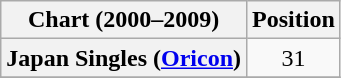<table class="wikitable plainrowheaders">
<tr>
<th>Chart (2000–2009)</th>
<th>Position</th>
</tr>
<tr>
<th scope="row">Japan Singles (<a href='#'>Oricon</a>)</th>
<td style="text-align:center;">31</td>
</tr>
<tr>
</tr>
</table>
